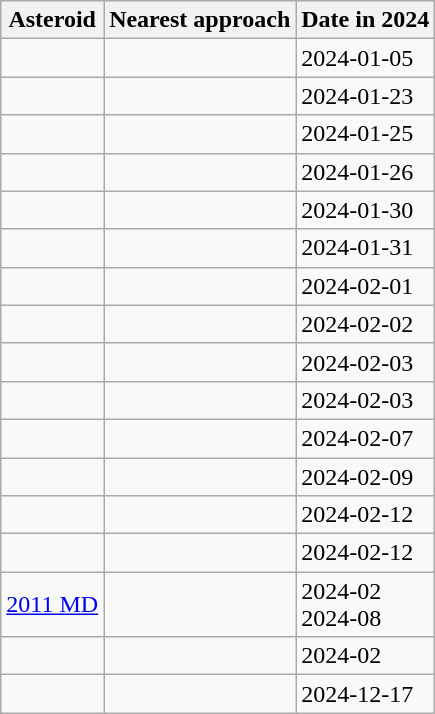<table class=wikitable>
<tr>
<th>Asteroid</th>
<th>Nearest approach</th>
<th>Date in 2024</th>
</tr>
<tr>
<td><a href='#'></a></td>
<td></td>
<td>2024-01-05</td>
</tr>
<tr>
<td><a href='#'></a></td>
<td></td>
<td>2024-01-23</td>
</tr>
<tr>
<td><a href='#'></a></td>
<td></td>
<td>2024-01-25</td>
</tr>
<tr>
<td><a href='#'></a></td>
<td></td>
<td>2024-01-26</td>
</tr>
<tr>
<td><a href='#'></a></td>
<td></td>
<td>2024-01-30</td>
</tr>
<tr>
<td><a href='#'></a></td>
<td></td>
<td>2024-01-31</td>
</tr>
<tr>
<td><a href='#'></a></td>
<td></td>
<td>2024-02-01</td>
</tr>
<tr>
<td><a href='#'></a></td>
<td></td>
<td>2024-02-02</td>
</tr>
<tr>
<td><a href='#'></a></td>
<td></td>
<td>2024-02-03</td>
</tr>
<tr>
<td><a href='#'></a></td>
<td></td>
<td>2024-02-03</td>
</tr>
<tr>
<td><a href='#'></a></td>
<td></td>
<td>2024-02-07</td>
</tr>
<tr>
<td><a href='#'></a></td>
<td></td>
<td>2024-02-09</td>
</tr>
<tr>
<td><a href='#'></a></td>
<td></td>
<td>2024-02-12</td>
</tr>
<tr>
<td><a href='#'></a></td>
<td></td>
<td>2024-02-12</td>
</tr>
<tr>
<td><a href='#'>2011 MD</a></td>
<td><br></td>
<td>2024-02<br>2024-08</td>
</tr>
<tr>
<td><a href='#'></a></td>
<td></td>
<td>2024-02</td>
</tr>
<tr>
<td><a href='#'></a></td>
<td></td>
<td>2024-12-17</td>
</tr>
</table>
